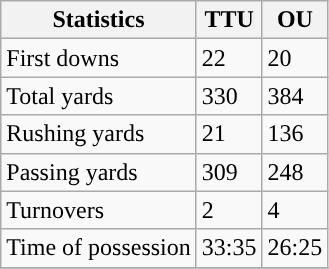<table class="wikitable">
<tr>
<th>Statistics</th>
<th>TTU</th>
<th>OU</th>
</tr>
<tr>
<td>First downs</td>
<td>22</td>
<td>20</td>
</tr>
<tr>
<td>Total yards</td>
<td>330</td>
<td>384</td>
</tr>
<tr>
<td>Rushing yards</td>
<td>21</td>
<td>136</td>
</tr>
<tr>
<td>Passing yards</td>
<td>309</td>
<td>248</td>
</tr>
<tr>
<td>Turnovers</td>
<td>2</td>
<td>4</td>
</tr>
<tr>
<td>Time of possession</td>
<td>33:35</td>
<td>26:25</td>
</tr>
<tr>
</tr>
</table>
